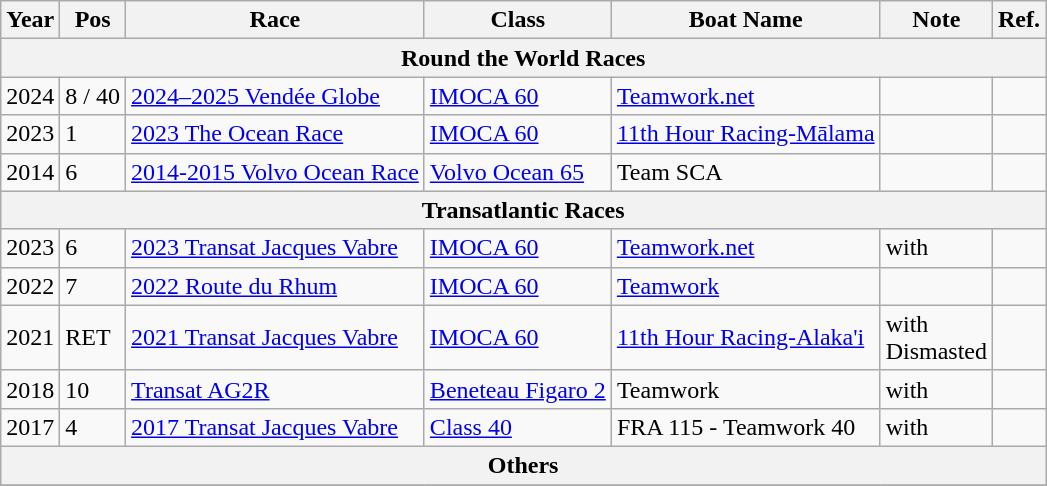<table class="wikitable sortable">
<tr>
<th>Year</th>
<th>Pos</th>
<th>Race</th>
<th>Class</th>
<th>Boat Name</th>
<th>Note</th>
<th>Ref.</th>
</tr>
<tr>
<th colspan = 7><strong>Round the World Races</strong></th>
</tr>
<tr>
<td>2024</td>
<td>8 / 40</td>
<td><a href='#'>2024–2025 Vendée Globe</a></td>
<td><a href='#'>IMOCA 60</a></td>
<td><a href='#'>Teamwork.net</a></td>
<td></td>
<td></td>
</tr>
<tr>
<td>2023</td>
<td>1</td>
<td><a href='#'>2023 The Ocean Race</a></td>
<td><a href='#'>IMOCA 60</a></td>
<td><a href='#'>11th Hour Racing-Mālama</a></td>
<td></td>
<td></td>
</tr>
<tr>
<td>2014</td>
<td>6</td>
<td><a href='#'>2014-2015 Volvo Ocean Race</a></td>
<td><a href='#'>Volvo Ocean 65</a></td>
<td>Team SCA</td>
<td></td>
<td></td>
</tr>
<tr>
<th colspan = 7><strong>Transatlantic Races</strong></th>
</tr>
<tr>
<td>2023</td>
<td>6</td>
<td><a href='#'>2023 Transat Jacques Vabre</a></td>
<td><a href='#'>IMOCA 60</a></td>
<td><a href='#'>Teamwork.net</a></td>
<td>with </td>
<td></td>
</tr>
<tr>
<td>2022</td>
<td>7</td>
<td><a href='#'>2022 Route du Rhum</a></td>
<td><a href='#'>IMOCA 60</a></td>
<td><a href='#'>Teamwork</a></td>
<td></td>
<td></td>
</tr>
<tr>
<td>2021</td>
<td>RET</td>
<td><a href='#'>2021 Transat Jacques Vabre</a></td>
<td><a href='#'>IMOCA 60</a></td>
<td><a href='#'>11th Hour Racing-Alaka'i</a></td>
<td>with  <br> Dismasted</td>
</tr>
<tr>
<td>2018</td>
<td>10</td>
<td><a href='#'>Transat AG2R</a></td>
<td><a href='#'>Beneteau Figaro 2</a></td>
<td>Teamwork</td>
<td>with </td>
<td></td>
</tr>
<tr>
<td>2017</td>
<td>4</td>
<td><a href='#'>2017 Transat Jacques Vabre</a></td>
<td><a href='#'>Class 40</a></td>
<td>FRA 115 - Teamwork 40</td>
<td>with </td>
<td></td>
</tr>
<tr>
<th colspan = 7><strong>Others</strong></th>
</tr>
<tr>
</tr>
</table>
